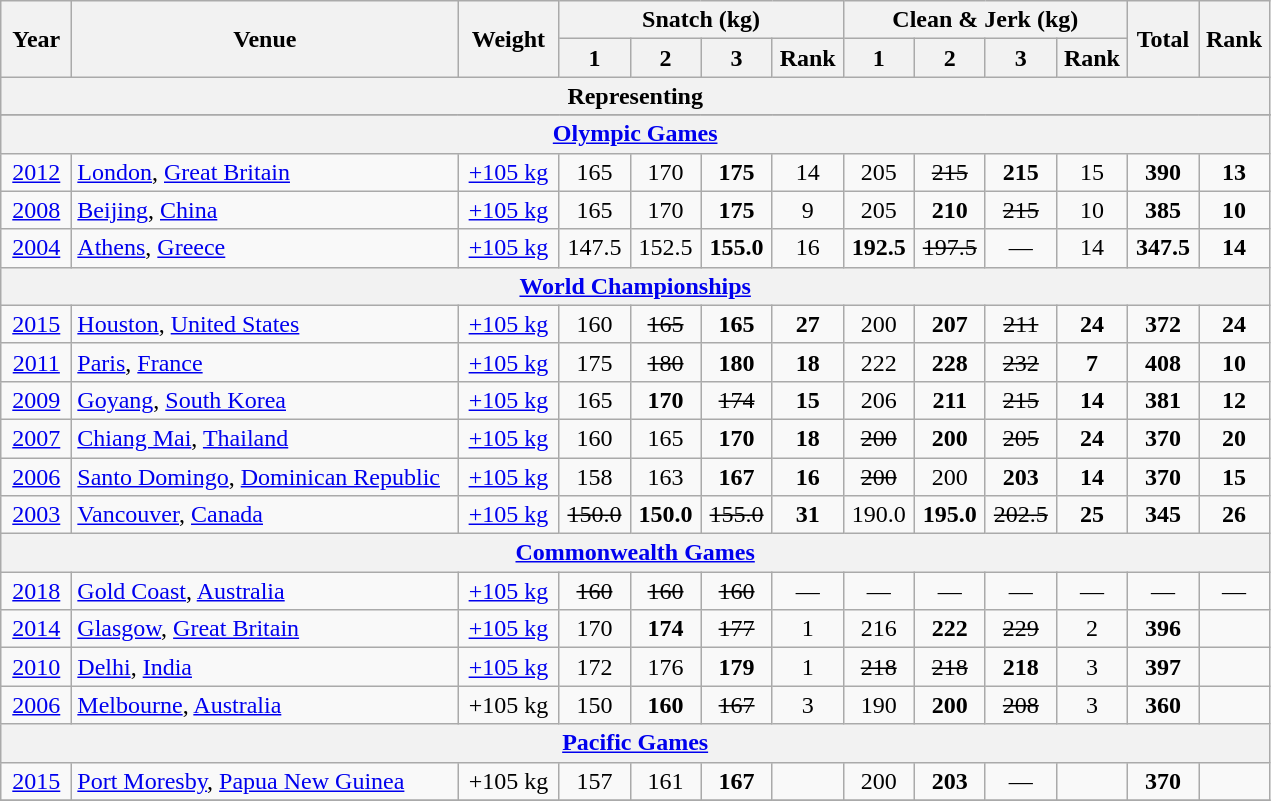<table class = "wikitable" style="text-align:center;">
<tr>
<th rowspan=2 width=40>Year</th>
<th rowspan=2 width=250>Venue</th>
<th rowspan=2 width=60>Weight</th>
<th colspan=4>Snatch (kg)</th>
<th colspan=4>Clean & Jerk (kg)</th>
<th rowspan=2 width=40>Total</th>
<th rowspan=2 width=40>Rank</th>
</tr>
<tr>
<th width=40>1</th>
<th width=40>2</th>
<th width=40>3</th>
<th width=40>Rank</th>
<th width=40>1</th>
<th width=40>2</th>
<th width=40>3</th>
<th width=40>Rank</th>
</tr>
<tr>
<th colspan=13>Representing </th>
</tr>
<tr>
</tr>
<tr>
<th colspan=13><a href='#'>Olympic Games</a></th>
</tr>
<tr>
<td><a href='#'>2012</a></td>
<td align=left> <a href='#'>London</a>, <a href='#'>Great Britain</a></td>
<td><a href='#'>+105 kg</a></td>
<td>165</td>
<td>170</td>
<td><strong>175</strong></td>
<td>14</td>
<td>205</td>
<td><s>215</s></td>
<td><strong>215</strong></td>
<td>15</td>
<td><strong>390</strong></td>
<td><strong>13</strong></td>
</tr>
<tr>
<td><a href='#'>2008</a></td>
<td align=left> <a href='#'>Beijing</a>, <a href='#'>China</a></td>
<td><a href='#'>+105 kg</a></td>
<td>165</td>
<td>170</td>
<td><strong>175</strong></td>
<td>9</td>
<td>205</td>
<td><strong>210</strong></td>
<td><s>215</s></td>
<td>10</td>
<td><strong>385</strong></td>
<td><strong>10</strong></td>
</tr>
<tr>
<td><a href='#'>2004</a></td>
<td align=left> <a href='#'>Athens</a>, <a href='#'>Greece</a></td>
<td><a href='#'>+105 kg</a></td>
<td>147.5</td>
<td>152.5</td>
<td><strong>155.0</strong></td>
<td>16</td>
<td><strong>192.5</strong></td>
<td><s>197.5</s></td>
<td>—</td>
<td>14</td>
<td><strong>347.5</strong></td>
<td><strong>14</strong></td>
</tr>
<tr>
<th colspan=13><a href='#'>World Championships</a></th>
</tr>
<tr>
<td><a href='#'>2015</a></td>
<td align=left> <a href='#'>Houston</a>, <a href='#'>United States</a></td>
<td><a href='#'>+105 kg</a></td>
<td>160</td>
<td><s>165</s></td>
<td><strong>165</strong></td>
<td><strong>27</strong></td>
<td>200</td>
<td><strong>207</strong></td>
<td><s>211</s></td>
<td><strong>24</strong></td>
<td><strong>372</strong></td>
<td><strong>24</strong></td>
</tr>
<tr>
<td><a href='#'>2011</a></td>
<td align=left> <a href='#'>Paris</a>, <a href='#'>France</a></td>
<td><a href='#'>+105 kg</a></td>
<td>175</td>
<td><s>180</s></td>
<td><strong>180</strong></td>
<td><strong>18</strong></td>
<td>222</td>
<td><strong>228</strong></td>
<td><s>232</s></td>
<td><strong>7</strong></td>
<td><strong>408</strong></td>
<td><strong>10</strong></td>
</tr>
<tr>
<td><a href='#'>2009</a></td>
<td align=left> <a href='#'>Goyang</a>, <a href='#'>South Korea</a></td>
<td><a href='#'>+105 kg</a></td>
<td>165</td>
<td><strong>170</strong></td>
<td><s>174</s></td>
<td><strong>15</strong></td>
<td>206</td>
<td><strong>211</strong></td>
<td><s>215</s></td>
<td><strong>14</strong></td>
<td><strong>381</strong></td>
<td><strong>12</strong></td>
</tr>
<tr>
<td><a href='#'>2007</a></td>
<td align=left> <a href='#'>Chiang Mai</a>, <a href='#'>Thailand</a></td>
<td><a href='#'>+105 kg</a></td>
<td>160</td>
<td>165</td>
<td><strong>170</strong></td>
<td><strong>18</strong></td>
<td><s>200</s></td>
<td><strong>200</strong></td>
<td><s>205</s></td>
<td><strong>24</strong></td>
<td><strong>370</strong></td>
<td><strong>20</strong></td>
</tr>
<tr>
<td><a href='#'>2006</a></td>
<td align=left> <a href='#'>Santo Domingo</a>, <a href='#'>Dominican Republic</a></td>
<td><a href='#'>+105 kg</a></td>
<td>158</td>
<td>163</td>
<td><strong>167</strong></td>
<td><strong>16</strong></td>
<td><s>200</s></td>
<td>200</td>
<td><strong>203</strong></td>
<td><strong>14</strong></td>
<td><strong>370</strong></td>
<td><strong>15</strong></td>
</tr>
<tr>
<td><a href='#'>2003</a></td>
<td align=left> <a href='#'>Vancouver</a>, <a href='#'>Canada</a></td>
<td><a href='#'>+105 kg</a></td>
<td><s>150.0</s></td>
<td><strong>150.0</strong></td>
<td><s>155.0</s></td>
<td><strong>31</strong></td>
<td>190.0</td>
<td><strong>195.0</strong></td>
<td><s>202.5</s></td>
<td><strong>25</strong></td>
<td><strong>345</strong></td>
<td><strong>26</strong></td>
</tr>
<tr>
<th colspan=13><a href='#'>Commonwealth Games</a></th>
</tr>
<tr>
<td><a href='#'>2018</a></td>
<td align=left> <a href='#'>Gold Coast</a>, <a href='#'>Australia</a></td>
<td><a href='#'>+105 kg</a></td>
<td><s>160</s></td>
<td><s>160</s></td>
<td><s>160</s></td>
<td>—</td>
<td>—</td>
<td>—</td>
<td>—</td>
<td>—</td>
<td>—</td>
<td>—</td>
</tr>
<tr>
<td><a href='#'>2014</a></td>
<td align=left> <a href='#'>Glasgow</a>, <a href='#'>Great Britain</a></td>
<td><a href='#'>+105 kg</a></td>
<td>170</td>
<td><strong>174</strong></td>
<td><s>177</s></td>
<td>1</td>
<td>216</td>
<td><strong>222</strong></td>
<td><s>229</s></td>
<td>2</td>
<td><strong>396</strong></td>
<td><strong></strong></td>
</tr>
<tr>
<td><a href='#'>2010</a></td>
<td align=left> <a href='#'>Delhi</a>, <a href='#'>India</a></td>
<td><a href='#'>+105 kg</a></td>
<td>172</td>
<td>176</td>
<td><strong>179</strong></td>
<td>1</td>
<td><s>218</s></td>
<td><s>218</s></td>
<td><strong>218</strong></td>
<td>3</td>
<td><strong>397</strong></td>
<td><strong></strong></td>
</tr>
<tr>
<td><a href='#'>2006</a></td>
<td align=left> <a href='#'>Melbourne</a>, <a href='#'>Australia</a></td>
<td>+105 kg</td>
<td>150</td>
<td><strong>160</strong></td>
<td><s>167</s></td>
<td>3</td>
<td>190</td>
<td><strong>200</strong></td>
<td><s>208</s></td>
<td>3</td>
<td><strong>360</strong></td>
<td><strong></strong></td>
</tr>
<tr>
<th colspan=13><a href='#'>Pacific Games</a></th>
</tr>
<tr>
<td><a href='#'>2015</a></td>
<td align=left> <a href='#'>Port Moresby</a>, <a href='#'>Papua New Guinea</a></td>
<td>+105 kg</td>
<td>157</td>
<td>161</td>
<td><strong>167</strong></td>
<td><strong></strong></td>
<td>200</td>
<td><strong>203</strong></td>
<td>—</td>
<td><strong></strong></td>
<td><strong>370</strong></td>
<td><strong></strong></td>
</tr>
<tr>
</tr>
</table>
